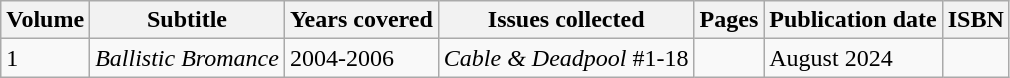<table class="wikitable sortable">
<tr>
<th>Volume</th>
<th>Subtitle</th>
<th>Years covered</th>
<th>Issues collected</th>
<th>Pages</th>
<th>Publication date</th>
<th>ISBN</th>
</tr>
<tr>
<td>1</td>
<td><em>Ballistic Bromance</em></td>
<td>2004-2006</td>
<td><em>Cable & Deadpool</em> #1-18</td>
<td></td>
<td>August 2024</td>
<td></td>
</tr>
</table>
